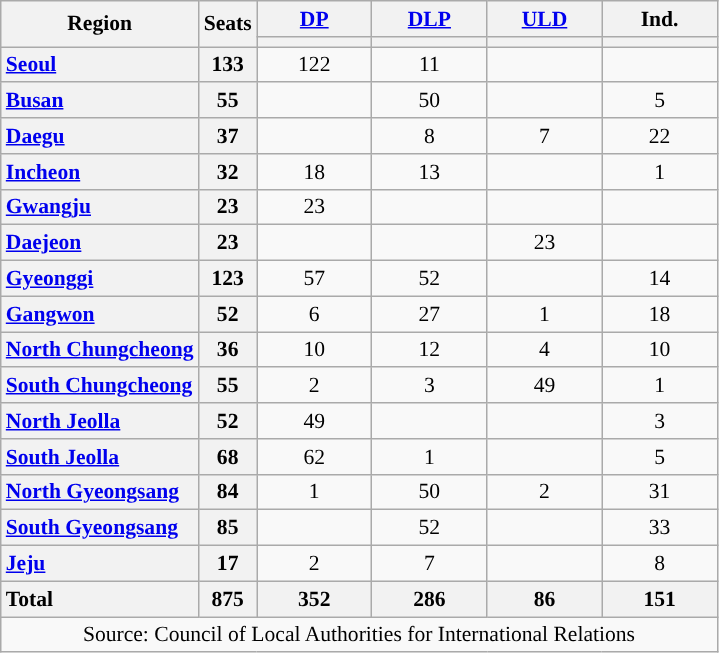<table class="wikitable" style="text-align:center; font-size: 0.9em;">
<tr>
<th rowspan="2">Region</th>
<th rowspan="2">Seats</th>
<th class="unsortable" style="width:70px;"><a href='#'>DP</a></th>
<th class="unsortable" style="width:70px;"><a href='#'>DLP</a></th>
<th class="unsortable" style="width:70px;"><a href='#'>ULD</a></th>
<th class="unsortable" style="width:70px;">Ind.</th>
</tr>
<tr>
<th style="background:"></th>
<th style="background:"></th>
<th style="background:"></th>
<th style="background:"></th>
</tr>
<tr>
<th style="text-align: left;"><a href='#'>Seoul</a></th>
<th>133</th>
<td>122</td>
<td>11</td>
<td></td>
<td></td>
</tr>
<tr>
<th style="text-align: left;"><a href='#'>Busan</a></th>
<th>55</th>
<td></td>
<td>50</td>
<td></td>
<td>5</td>
</tr>
<tr>
<th style="text-align: left;"><a href='#'>Daegu</a></th>
<th>37</th>
<td></td>
<td>8</td>
<td>7</td>
<td>22</td>
</tr>
<tr>
<th style="text-align: left;"><a href='#'>Incheon</a></th>
<th>32</th>
<td>18</td>
<td>13</td>
<td></td>
<td>1</td>
</tr>
<tr>
<th style="text-align: left;"><a href='#'>Gwangju</a></th>
<th>23</th>
<td>23</td>
<td></td>
<td></td>
<td></td>
</tr>
<tr>
<th style="text-align: left;"><a href='#'>Daejeon</a></th>
<th>23</th>
<td></td>
<td></td>
<td>23</td>
<td></td>
</tr>
<tr>
<th style="text-align: left;"><a href='#'>Gyeonggi</a></th>
<th>123</th>
<td>57</td>
<td>52</td>
<td></td>
<td>14</td>
</tr>
<tr>
<th style="text-align: left;"><a href='#'>Gangwon</a></th>
<th>52</th>
<td>6</td>
<td>27</td>
<td>1</td>
<td>18</td>
</tr>
<tr>
<th style="text-align: left;"><a href='#'>North Chungcheong</a></th>
<th>36</th>
<td>10</td>
<td>12</td>
<td>4</td>
<td>10</td>
</tr>
<tr>
<th style="text-align: left;"><a href='#'>South Chungcheong</a></th>
<th>55</th>
<td>2</td>
<td>3</td>
<td>49</td>
<td>1</td>
</tr>
<tr>
<th style="text-align: left;"><a href='#'>North Jeolla</a></th>
<th>52</th>
<td>49</td>
<td></td>
<td></td>
<td>3</td>
</tr>
<tr>
<th style="text-align: left;"><a href='#'>South Jeolla</a></th>
<th>68</th>
<td>62</td>
<td>1</td>
<td></td>
<td>5</td>
</tr>
<tr>
<th style="text-align: left;"><a href='#'>North Gyeongsang</a></th>
<th>84</th>
<td>1</td>
<td>50</td>
<td>2</td>
<td>31</td>
</tr>
<tr>
<th style="text-align: left;"><a href='#'>South Gyeongsang</a></th>
<th>85</th>
<td></td>
<td>52</td>
<td></td>
<td>33</td>
</tr>
<tr>
<th style="text-align: left;"><a href='#'>Jeju</a></th>
<th>17</th>
<td>2</td>
<td>7</td>
<td></td>
<td>8</td>
</tr>
<tr class="sortbottom">
<th style="text-align: left;">Total</th>
<th>875</th>
<th>352</th>
<th>286</th>
<th>86</th>
<th>151</th>
</tr>
<tr>
<td colspan="6">Source: Council of Local Authorities for International Relations</td>
</tr>
</table>
